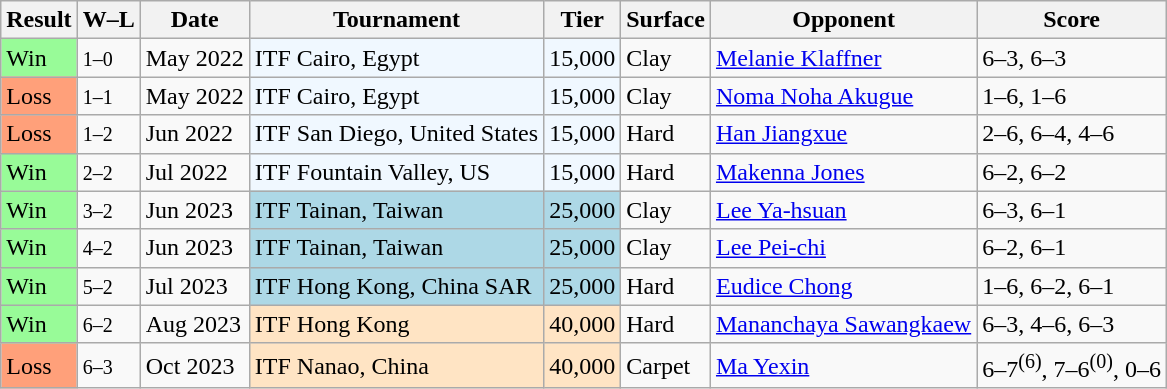<table class="wikitable sortable">
<tr>
<th>Result</th>
<th class="unsortable">W–L</th>
<th>Date</th>
<th>Tournament</th>
<th>Tier</th>
<th>Surface</th>
<th>Opponent</th>
<th class="unsortable">Score</th>
</tr>
<tr>
<td bgcolor="98FB98">Win</td>
<td><small>1–0</small></td>
<td>May 2022</td>
<td style="background:#f0f8ff;">ITF Cairo, Egypt</td>
<td style="background:#f0f8ff;">15,000</td>
<td>Clay</td>
<td> <a href='#'>Melanie Klaffner</a></td>
<td>6–3, 6–3</td>
</tr>
<tr>
<td bgcolor=ffa07a>Loss</td>
<td><small>1–1</small></td>
<td>May 2022</td>
<td style="background:#f0f8ff;">ITF Cairo, Egypt</td>
<td style="background:#f0f8ff;">15,000</td>
<td>Clay</td>
<td> <a href='#'>Noma Noha Akugue</a></td>
<td>1–6, 1–6</td>
</tr>
<tr>
<td bgcolor=ffa07a>Loss</td>
<td><small>1–2</small></td>
<td>Jun 2022</td>
<td style="background:#f0f8ff;">ITF San Diego, United States</td>
<td style="background:#f0f8ff;">15,000</td>
<td>Hard</td>
<td> <a href='#'>Han Jiangxue</a></td>
<td>2–6, 6–4, 4–6</td>
</tr>
<tr>
<td bgcolor="98FB98">Win</td>
<td><small>2–2</small></td>
<td>Jul 2022</td>
<td style="background:#f0f8ff;">ITF Fountain Valley, US</td>
<td style="background:#f0f8ff;">15,000</td>
<td>Hard</td>
<td> <a href='#'>Makenna Jones</a></td>
<td>6–2, 6–2</td>
</tr>
<tr>
<td bgcolor="98FB98">Win</td>
<td><small>3–2</small></td>
<td>Jun 2023</td>
<td style="background:lightblue;">ITF Tainan, Taiwan</td>
<td style="background:lightblue;">25,000</td>
<td>Clay</td>
<td> <a href='#'>Lee Ya-hsuan</a></td>
<td>6–3, 6–1</td>
</tr>
<tr>
<td bgcolor="98FB98">Win</td>
<td><small>4–2</small></td>
<td>Jun 2023</td>
<td style="background:lightblue;">ITF Tainan, Taiwan</td>
<td style="background:lightblue;">25,000</td>
<td>Clay</td>
<td> <a href='#'>Lee Pei-chi</a></td>
<td>6–2, 6–1</td>
</tr>
<tr>
<td bgcolor="98FB98">Win</td>
<td><small>5–2</small></td>
<td>Jul 2023</td>
<td style="background:lightblue;">ITF Hong Kong, China SAR</td>
<td style="background:lightblue;">25,000</td>
<td>Hard</td>
<td> <a href='#'>Eudice Chong</a></td>
<td>1–6, 6–2, 6–1</td>
</tr>
<tr>
<td bgcolor="98FB98">Win</td>
<td><small>6–2</small></td>
<td>Aug 2023</td>
<td style="background:#ffe4c4;">ITF Hong Kong</td>
<td style="background:#ffe4c4;">40,000</td>
<td>Hard</td>
<td> <a href='#'>Mananchaya Sawangkaew</a></td>
<td>6–3, 4–6, 6–3</td>
</tr>
<tr>
<td style="background:#ffa07a;">Loss</td>
<td><small>6–3</small></td>
<td>Oct 2023</td>
<td bgcolor=ffe4c4>ITF Nanao, China</td>
<td bgcolor=ffe4c4>40,000</td>
<td>Carpet</td>
<td> <a href='#'>Ma Yexin</a></td>
<td>6–7<sup>(6)</sup>, 7–6<sup>(0)</sup>, 0–6</td>
</tr>
</table>
